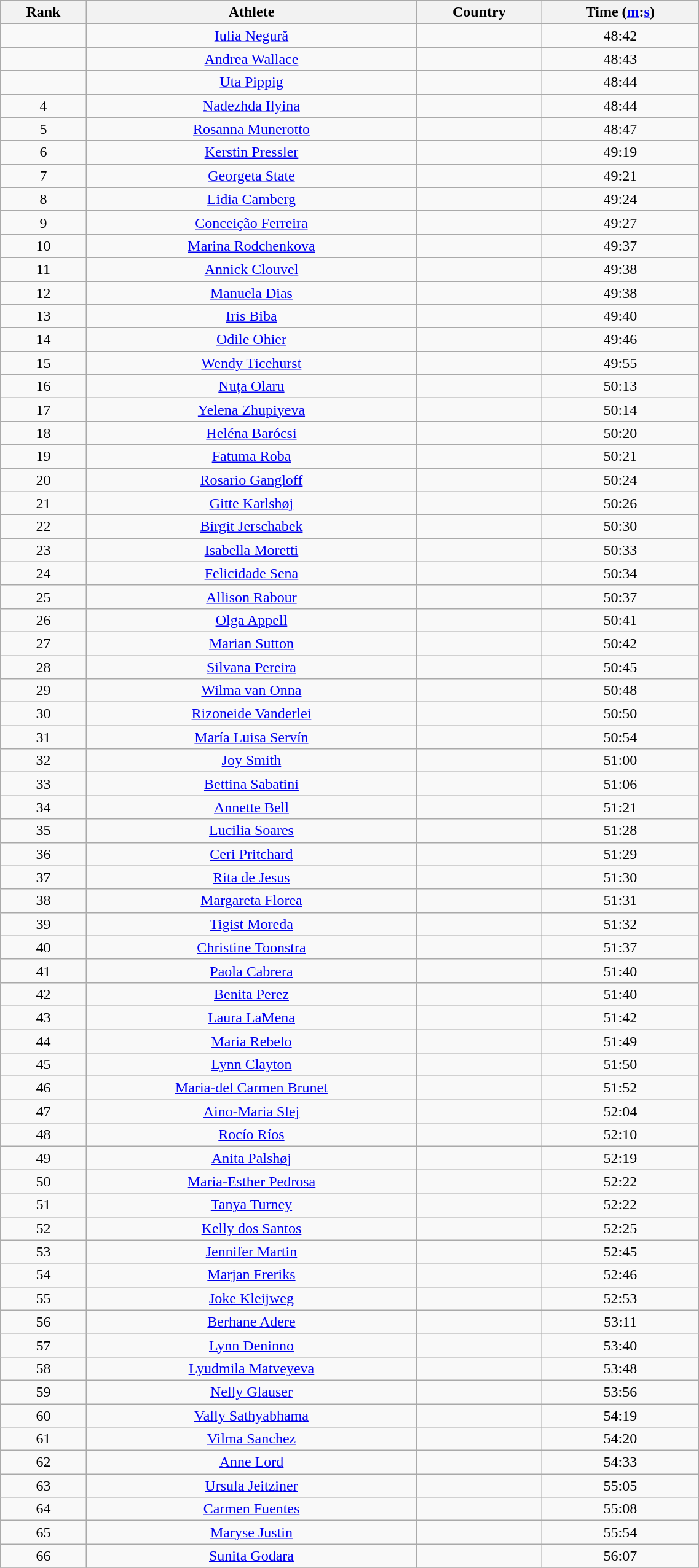<table class="wikitable sortable" style="text-align:center;" width="60%">
<tr>
<th>Rank</th>
<th>Athlete</th>
<th>Country</th>
<th>Time (<a href='#'>m</a>:<a href='#'>s</a>)</th>
</tr>
<tr>
<td></td>
<td><a href='#'>Iulia Negură</a></td>
<td align=left></td>
<td>48:42</td>
</tr>
<tr>
<td></td>
<td><a href='#'>Andrea Wallace</a></td>
<td align=left></td>
<td>48:43</td>
</tr>
<tr>
<td></td>
<td><a href='#'>Uta Pippig</a></td>
<td align=left></td>
<td>48:44</td>
</tr>
<tr>
<td>4</td>
<td><a href='#'>Nadezhda Ilyina</a></td>
<td align=left></td>
<td>48:44</td>
</tr>
<tr>
<td>5</td>
<td><a href='#'>Rosanna Munerotto</a></td>
<td align=left></td>
<td>48:47</td>
</tr>
<tr>
<td>6</td>
<td><a href='#'>Kerstin Pressler</a></td>
<td align=left></td>
<td>49:19</td>
</tr>
<tr>
<td>7</td>
<td><a href='#'>Georgeta State</a></td>
<td align=left></td>
<td>49:21</td>
</tr>
<tr>
<td>8</td>
<td><a href='#'>Lidia Camberg</a></td>
<td align=left></td>
<td>49:24</td>
</tr>
<tr>
<td>9</td>
<td><a href='#'>Conceição Ferreira</a></td>
<td align=left></td>
<td>49:27</td>
</tr>
<tr>
<td>10</td>
<td><a href='#'>Marina Rodchenkova</a></td>
<td align=left></td>
<td>49:37</td>
</tr>
<tr>
<td>11</td>
<td><a href='#'>Annick Clouvel</a></td>
<td align=left></td>
<td>49:38</td>
</tr>
<tr>
<td>12</td>
<td><a href='#'>Manuela Dias</a></td>
<td align=left></td>
<td>49:38</td>
</tr>
<tr>
<td>13</td>
<td><a href='#'>Iris Biba</a></td>
<td align=left></td>
<td>49:40</td>
</tr>
<tr>
<td>14</td>
<td><a href='#'>Odile Ohier</a></td>
<td align=left></td>
<td>49:46</td>
</tr>
<tr>
<td>15</td>
<td><a href='#'>Wendy Ticehurst</a></td>
<td align=left></td>
<td>49:55</td>
</tr>
<tr>
<td>16</td>
<td><a href='#'>Nuța Olaru</a></td>
<td align=left></td>
<td>50:13</td>
</tr>
<tr>
<td>17</td>
<td><a href='#'>Yelena Zhupiyeva</a></td>
<td align=left></td>
<td>50:14</td>
</tr>
<tr>
<td>18</td>
<td><a href='#'>Heléna Barócsi</a></td>
<td align=left></td>
<td>50:20</td>
</tr>
<tr>
<td>19</td>
<td><a href='#'>Fatuma Roba</a></td>
<td align=left></td>
<td>50:21</td>
</tr>
<tr>
<td>20</td>
<td><a href='#'>Rosario Gangloff</a></td>
<td align=left></td>
<td>50:24</td>
</tr>
<tr>
<td>21</td>
<td><a href='#'>Gitte Karlshøj</a></td>
<td align=left></td>
<td>50:26</td>
</tr>
<tr>
<td>22</td>
<td><a href='#'>Birgit Jerschabek</a></td>
<td align=left></td>
<td>50:30</td>
</tr>
<tr>
<td>23</td>
<td><a href='#'>Isabella Moretti</a></td>
<td align=left></td>
<td>50:33</td>
</tr>
<tr>
<td>24</td>
<td><a href='#'>Felicidade Sena</a></td>
<td align=left></td>
<td>50:34</td>
</tr>
<tr>
<td>25</td>
<td><a href='#'>Allison Rabour</a></td>
<td align=left></td>
<td>50:37</td>
</tr>
<tr>
<td>26</td>
<td><a href='#'>Olga Appell</a></td>
<td align=left></td>
<td>50:41</td>
</tr>
<tr>
<td>27</td>
<td><a href='#'>Marian Sutton</a></td>
<td align=left></td>
<td>50:42</td>
</tr>
<tr>
<td>28</td>
<td><a href='#'>Silvana Pereira</a></td>
<td align=left></td>
<td>50:45</td>
</tr>
<tr>
<td>29</td>
<td><a href='#'>Wilma van Onna</a></td>
<td align=left></td>
<td>50:48</td>
</tr>
<tr>
<td>30</td>
<td><a href='#'>Rizoneide Vanderlei</a></td>
<td align=left></td>
<td>50:50</td>
</tr>
<tr>
<td>31</td>
<td><a href='#'>María Luisa Servín</a></td>
<td align=left></td>
<td>50:54</td>
</tr>
<tr>
<td>32</td>
<td><a href='#'>Joy Smith</a></td>
<td align=left></td>
<td>51:00</td>
</tr>
<tr>
<td>33</td>
<td><a href='#'>Bettina Sabatini</a></td>
<td align=left></td>
<td>51:06</td>
</tr>
<tr>
<td>34</td>
<td><a href='#'>Annette Bell</a></td>
<td align=left></td>
<td>51:21</td>
</tr>
<tr>
<td>35</td>
<td><a href='#'>Lucilia Soares</a></td>
<td align=left></td>
<td>51:28</td>
</tr>
<tr>
<td>36</td>
<td><a href='#'>Ceri Pritchard</a></td>
<td align=left></td>
<td>51:29</td>
</tr>
<tr>
<td>37</td>
<td><a href='#'>Rita de Jesus</a></td>
<td align=left></td>
<td>51:30</td>
</tr>
<tr>
<td>38</td>
<td><a href='#'>Margareta Florea</a></td>
<td align=left></td>
<td>51:31</td>
</tr>
<tr>
<td>39</td>
<td><a href='#'>Tigist Moreda</a></td>
<td align=left></td>
<td>51:32</td>
</tr>
<tr>
<td>40</td>
<td><a href='#'>Christine Toonstra</a></td>
<td align=left></td>
<td>51:37</td>
</tr>
<tr>
<td>41</td>
<td><a href='#'>Paola Cabrera</a></td>
<td align=left></td>
<td>51:40</td>
</tr>
<tr>
<td>42</td>
<td><a href='#'>Benita Perez</a></td>
<td align=left></td>
<td>51:40</td>
</tr>
<tr>
<td>43</td>
<td><a href='#'>Laura LaMena</a></td>
<td align=left></td>
<td>51:42</td>
</tr>
<tr>
<td>44</td>
<td><a href='#'>Maria Rebelo</a></td>
<td align=left></td>
<td>51:49</td>
</tr>
<tr>
<td>45</td>
<td><a href='#'>Lynn Clayton</a></td>
<td align=left></td>
<td>51:50</td>
</tr>
<tr>
<td>46</td>
<td><a href='#'>Maria-del Carmen Brunet</a></td>
<td align=left></td>
<td>51:52</td>
</tr>
<tr>
<td>47</td>
<td><a href='#'>Aino-Maria Slej</a></td>
<td align=left></td>
<td>52:04</td>
</tr>
<tr>
<td>48</td>
<td><a href='#'>Rocío Ríos</a></td>
<td align=left></td>
<td>52:10</td>
</tr>
<tr>
<td>49</td>
<td><a href='#'>Anita Palshøj</a></td>
<td align=left></td>
<td>52:19</td>
</tr>
<tr>
<td>50</td>
<td><a href='#'>Maria-Esther Pedrosa</a></td>
<td align=left></td>
<td>52:22</td>
</tr>
<tr>
<td>51</td>
<td><a href='#'>Tanya Turney</a></td>
<td align=left></td>
<td>52:22</td>
</tr>
<tr>
<td>52</td>
<td><a href='#'>Kelly dos Santos</a></td>
<td align=left></td>
<td>52:25</td>
</tr>
<tr>
<td>53</td>
<td><a href='#'>Jennifer Martin</a></td>
<td align="left"></td>
<td>52:45</td>
</tr>
<tr>
<td>54</td>
<td><a href='#'>Marjan Freriks</a></td>
<td align=left></td>
<td>52:46</td>
</tr>
<tr>
<td>55</td>
<td><a href='#'>Joke Kleijweg</a></td>
<td align=left></td>
<td>52:53</td>
</tr>
<tr>
<td>56</td>
<td><a href='#'>Berhane Adere</a></td>
<td align=left></td>
<td>53:11</td>
</tr>
<tr>
<td>57</td>
<td><a href='#'>Lynn Deninno</a></td>
<td align=left></td>
<td>53:40</td>
</tr>
<tr>
<td>58</td>
<td><a href='#'>Lyudmila Matveyeva</a></td>
<td align=left></td>
<td>53:48</td>
</tr>
<tr>
<td>59</td>
<td><a href='#'>Nelly Glauser</a></td>
<td align=left></td>
<td>53:56</td>
</tr>
<tr>
<td>60</td>
<td><a href='#'>Vally Sathyabhama</a></td>
<td align=left></td>
<td>54:19</td>
</tr>
<tr>
<td>61</td>
<td><a href='#'>Vilma Sanchez</a></td>
<td align=left></td>
<td>54:20</td>
</tr>
<tr>
<td>62</td>
<td><a href='#'>Anne Lord</a></td>
<td align=left></td>
<td>54:33</td>
</tr>
<tr>
<td>63</td>
<td><a href='#'>Ursula Jeitziner</a></td>
<td align=left></td>
<td>55:05</td>
</tr>
<tr>
<td>64</td>
<td><a href='#'>Carmen Fuentes</a></td>
<td align=left></td>
<td>55:08</td>
</tr>
<tr>
<td>65</td>
<td><a href='#'>Maryse Justin</a></td>
<td align=left></td>
<td>55:54</td>
</tr>
<tr>
<td>66</td>
<td><a href='#'>Sunita Godara</a></td>
<td align=left></td>
<td>56:07</td>
</tr>
<tr>
</tr>
</table>
